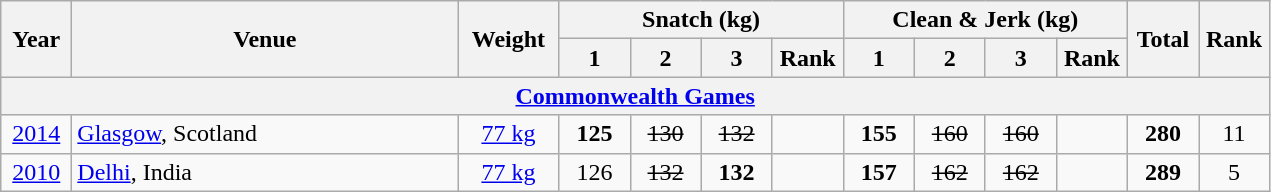<table class = "wikitable" style="text-align:center;">
<tr>
<th rowspan=2 width=40>Year</th>
<th rowspan=2 width=250>Venue</th>
<th rowspan=2 width=60>Weight</th>
<th colspan=4>Snatch (kg)</th>
<th colspan=4>Clean & Jerk (kg)</th>
<th rowspan=2 width=40>Total</th>
<th rowspan=2 width=40>Rank</th>
</tr>
<tr>
<th width=40>1</th>
<th width=40>2</th>
<th width=40>3</th>
<th width=40>Rank</th>
<th width=40>1</th>
<th width=40>2</th>
<th width=40>3</th>
<th width=40>Rank</th>
</tr>
<tr>
<th colspan=13><a href='#'>Commonwealth Games</a></th>
</tr>
<tr>
<td><a href='#'>2014</a></td>
<td align=left> <a href='#'>Glasgow</a>, Scotland</td>
<td><a href='#'>77 kg</a></td>
<td><strong>125</strong></td>
<td><s>130</s></td>
<td><s>132</s></td>
<td></td>
<td><strong>155</strong></td>
<td><s>160</s></td>
<td><s>160</s></td>
<td></td>
<td><strong>280</strong></td>
<td>11</td>
</tr>
<tr>
<td><a href='#'>2010</a></td>
<td align=left> <a href='#'>Delhi</a>, India</td>
<td><a href='#'>77 kg</a></td>
<td>126</td>
<td><s>132</s></td>
<td><strong>132</strong></td>
<td></td>
<td><strong>157</strong></td>
<td><s>162</s></td>
<td><s>162</s></td>
<td></td>
<td><strong>289</strong></td>
<td>5</td>
</tr>
</table>
